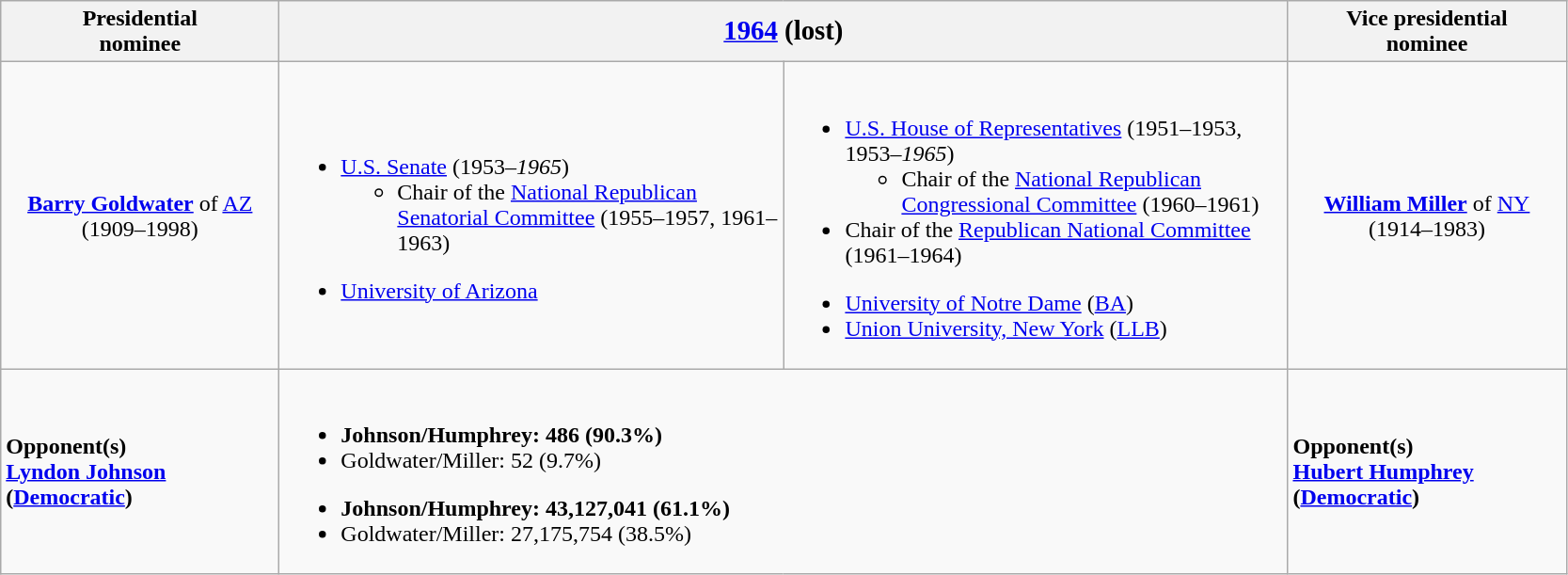<table class="wikitable">
<tr>
<th width=190>Presidential<br>nominee</th>
<th colspan=2><big><a href='#'>1964</a> (lost)</big></th>
<th width=190>Vice presidential<br>nominee</th>
</tr>
<tr>
<td style="text-align:center;"><strong><a href='#'>Barry Goldwater</a></strong> of <a href='#'>AZ</a><br>(1909–1998)<br></td>
<td width=350><br><ul><li><a href='#'>U.S. Senate</a> (1953–<em>1965</em>)<ul><li>Chair of the <a href='#'>National Republican Senatorial Committee</a> (1955–1957, 1961–1963)</li></ul></li></ul><ul><li><a href='#'>University of Arizona</a></li></ul></td>
<td width=350><br><ul><li><a href='#'>U.S. House of Representatives</a> (1951–1953, 1953–<em>1965</em>)<ul><li>Chair of the <a href='#'>National Republican Congressional Committee</a> (1960–1961)</li></ul></li><li>Chair of the <a href='#'>Republican National Committee</a> (1961–1964)</li></ul><ul><li><a href='#'>University of Notre Dame</a> (<a href='#'>BA</a>)</li><li><a href='#'>Union University, New York</a> (<a href='#'>LLB</a>)</li></ul></td>
<td style="text-align:center;"><strong><a href='#'>William Miller</a></strong> of <a href='#'>NY</a><br>(1914–1983)<br></td>
</tr>
<tr>
<td><strong>Opponent(s)</strong><br><strong><a href='#'>Lyndon Johnson</a> (<a href='#'>Democratic</a>)</strong></td>
<td colspan=2><br><ul><li><strong>Johnson/Humphrey: 486 (90.3%)</strong></li><li>Goldwater/Miller: 52 (9.7%)</li></ul><ul><li><strong>Johnson/Humphrey: 43,127,041 (61.1%)</strong></li><li>Goldwater/Miller: 27,175,754 (38.5%)</li></ul></td>
<td><strong>Opponent(s)</strong><br><strong><a href='#'>Hubert Humphrey</a> (<a href='#'>Democratic</a>)</strong></td>
</tr>
</table>
